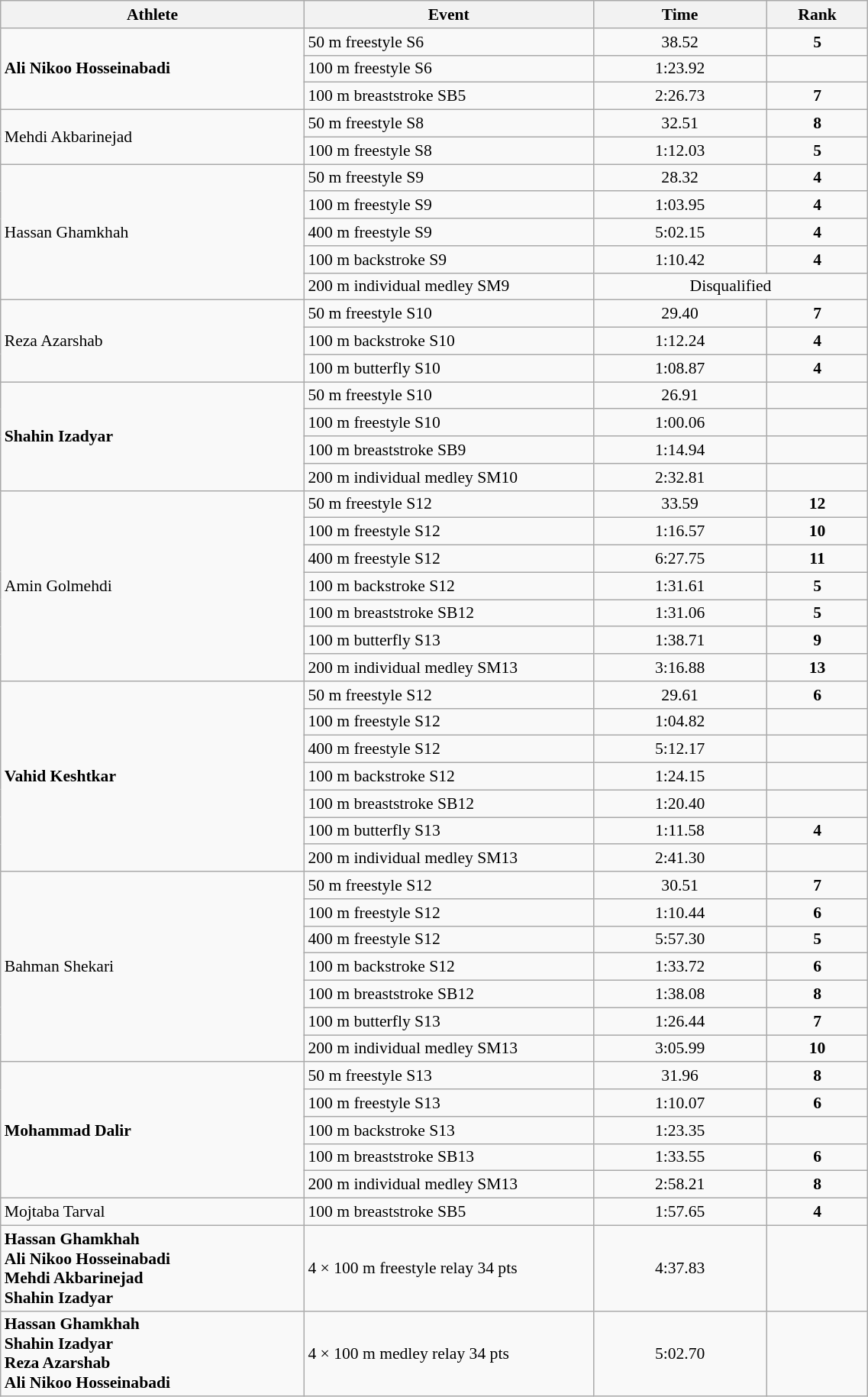<table class="wikitable" width="60%" style="text-align:center; font-size:90%">
<tr>
<th width="21%">Athlete</th>
<th width="20%">Event</th>
<th width="12%">Time</th>
<th width="7%">Rank</th>
</tr>
<tr>
<td rowspan=3 align="left"><strong>Ali Nikoo Hosseinabadi</strong></td>
<td align="left">50 m freestyle S6</td>
<td>38.52</td>
<td><strong>5</strong></td>
</tr>
<tr>
<td align="left">100 m freestyle S6</td>
<td>1:23.92</td>
<td></td>
</tr>
<tr>
<td align="left">100 m breaststroke SB5</td>
<td>2:26.73</td>
<td><strong>7</strong></td>
</tr>
<tr>
<td rowspan=2 align="left">Mehdi Akbarinejad</td>
<td align="left">50 m freestyle S8</td>
<td>32.51</td>
<td><strong>8</strong></td>
</tr>
<tr>
<td align="left">100 m freestyle S8</td>
<td>1:12.03</td>
<td><strong>5</strong></td>
</tr>
<tr>
<td rowspan=5 align="left">Hassan Ghamkhah</td>
<td align="left">50 m freestyle S9</td>
<td>28.32</td>
<td><strong>4</strong></td>
</tr>
<tr>
<td align="left">100 m freestyle S9</td>
<td>1:03.95</td>
<td><strong>4</strong></td>
</tr>
<tr>
<td align="left">400 m freestyle S9</td>
<td>5:02.15</td>
<td><strong>4</strong></td>
</tr>
<tr>
<td align="left">100 m backstroke S9</td>
<td>1:10.42</td>
<td><strong>4</strong></td>
</tr>
<tr>
<td align="left">200 m individual medley SM9</td>
<td colspan=2>Disqualified</td>
</tr>
<tr>
<td rowspan=3 align="left">Reza Azarshab</td>
<td align="left">50 m freestyle S10</td>
<td>29.40</td>
<td><strong>7</strong></td>
</tr>
<tr>
<td align="left">100 m backstroke S10</td>
<td>1:12.24</td>
<td><strong>4</strong></td>
</tr>
<tr>
<td align="left">100 m butterfly S10</td>
<td>1:08.87</td>
<td><strong>4</strong></td>
</tr>
<tr>
<td rowspan=4 align="left"><strong>Shahin Izadyar</strong></td>
<td align="left">50 m freestyle S10</td>
<td>26.91</td>
<td></td>
</tr>
<tr>
<td align="left">100 m freestyle S10</td>
<td>1:00.06</td>
<td></td>
</tr>
<tr>
<td align="left">100 m breaststroke SB9</td>
<td>1:14.94</td>
<td></td>
</tr>
<tr>
<td align="left">200 m individual medley SM10</td>
<td>2:32.81</td>
<td></td>
</tr>
<tr>
<td rowspan=7 align="left">Amin Golmehdi</td>
<td align="left">50 m freestyle S12</td>
<td>33.59</td>
<td><strong>12</strong></td>
</tr>
<tr>
<td align="left">100 m freestyle S12</td>
<td>1:16.57</td>
<td><strong>10</strong></td>
</tr>
<tr>
<td align="left">400 m freestyle S12</td>
<td>6:27.75</td>
<td><strong>11</strong></td>
</tr>
<tr>
<td align="left">100 m backstroke S12</td>
<td>1:31.61</td>
<td><strong>5</strong></td>
</tr>
<tr>
<td align="left">100 m breaststroke SB12</td>
<td>1:31.06</td>
<td><strong>5</strong></td>
</tr>
<tr>
<td align="left">100 m butterfly S13</td>
<td>1:38.71</td>
<td><strong>9</strong></td>
</tr>
<tr>
<td align="left">200 m individual medley SM13</td>
<td>3:16.88</td>
<td><strong>13</strong></td>
</tr>
<tr>
<td rowspan=7 align="left"><strong>Vahid Keshtkar</strong></td>
<td align="left">50 m freestyle S12</td>
<td>29.61</td>
<td><strong>6</strong></td>
</tr>
<tr>
<td align="left">100 m freestyle S12</td>
<td>1:04.82</td>
<td></td>
</tr>
<tr>
<td align="left">400 m freestyle S12</td>
<td>5:12.17</td>
<td></td>
</tr>
<tr>
<td align="left">100 m backstroke S12</td>
<td>1:24.15</td>
<td></td>
</tr>
<tr>
<td align="left">100 m breaststroke SB12</td>
<td>1:20.40</td>
<td></td>
</tr>
<tr>
<td align="left">100 m butterfly S13</td>
<td>1:11.58</td>
<td><strong>4</strong></td>
</tr>
<tr>
<td align="left">200 m individual medley SM13</td>
<td>2:41.30</td>
<td></td>
</tr>
<tr>
<td rowspan=7 align="left">Bahman Shekari</td>
<td align="left">50 m freestyle S12</td>
<td>30.51</td>
<td><strong>7</strong></td>
</tr>
<tr>
<td align="left">100 m freestyle S12</td>
<td>1:10.44</td>
<td><strong>6</strong></td>
</tr>
<tr>
<td align="left">400 m freestyle S12</td>
<td>5:57.30</td>
<td><strong>5</strong></td>
</tr>
<tr>
<td align="left">100 m backstroke S12</td>
<td>1:33.72</td>
<td><strong>6</strong></td>
</tr>
<tr>
<td align="left">100 m breaststroke SB12</td>
<td>1:38.08</td>
<td><strong>8</strong></td>
</tr>
<tr>
<td align="left">100 m butterfly S13</td>
<td>1:26.44</td>
<td><strong>7</strong></td>
</tr>
<tr>
<td align="left">200 m individual medley SM13</td>
<td>3:05.99</td>
<td><strong>10</strong></td>
</tr>
<tr>
<td rowspan=5 align="left"><strong>Mohammad Dalir</strong></td>
<td align="left">50 m freestyle S13</td>
<td>31.96</td>
<td><strong>8</strong></td>
</tr>
<tr>
<td align="left">100 m freestyle S13</td>
<td>1:10.07</td>
<td><strong>6</strong></td>
</tr>
<tr>
<td align="left">100 m backstroke S13</td>
<td>1:23.35</td>
<td></td>
</tr>
<tr>
<td align="left">100 m breaststroke SB13</td>
<td>1:33.55</td>
<td><strong>6</strong></td>
</tr>
<tr>
<td align="left">200 m individual medley SM13</td>
<td>2:58.21</td>
<td><strong>8</strong></td>
</tr>
<tr>
<td align="left">Mojtaba Tarval</td>
<td align="left">100 m breaststroke SB5</td>
<td>1:57.65</td>
<td><strong>4</strong></td>
</tr>
<tr>
<td align="left"><strong>Hassan Ghamkhah<br>Ali Nikoo Hosseinabadi<br>Mehdi Akbarinejad<br>Shahin Izadyar</strong></td>
<td align="left">4 × 100 m freestyle relay 34 pts</td>
<td>4:37.83</td>
<td></td>
</tr>
<tr>
<td align="left"><strong>Hassan Ghamkhah<br>Shahin Izadyar<br>Reza Azarshab<br>Ali Nikoo Hosseinabadi</strong></td>
<td align="left">4 × 100 m medley relay 34 pts</td>
<td>5:02.70</td>
<td></td>
</tr>
</table>
